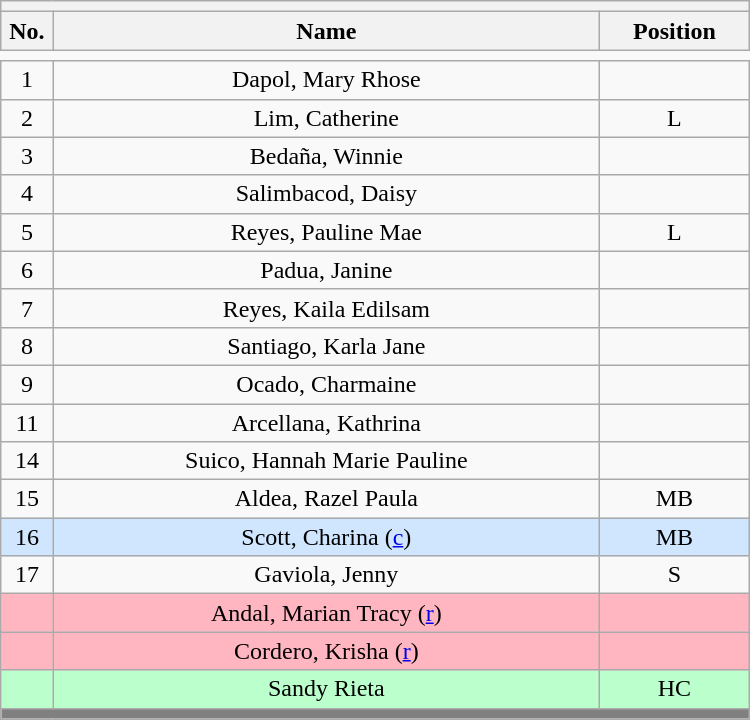<table class='wikitable mw-collapsible mw-collapsed' style='text-align: center; width: 500px; border: none;'>
<tr>
<th style='text-align: left;' colspan=3></th>
</tr>
<tr>
<th style='width: 7%;'>No.</th>
<th>Name</th>
<th style='width: 20%;'>Position</th>
</tr>
<tr>
<td style='border: none;'></td>
</tr>
<tr>
<td>1</td>
<td>Dapol, Mary Rhose</td>
<td></td>
</tr>
<tr>
<td>2</td>
<td>Lim, Catherine</td>
<td>L</td>
</tr>
<tr>
<td>3</td>
<td>Bedaña, Winnie</td>
<td></td>
</tr>
<tr>
<td>4</td>
<td>Salimbacod, Daisy</td>
<td></td>
</tr>
<tr>
<td>5</td>
<td>Reyes, Pauline Mae</td>
<td>L</td>
</tr>
<tr>
<td>6</td>
<td>Padua, Janine</td>
<td></td>
</tr>
<tr>
<td>7</td>
<td>Reyes, Kaila Edilsam</td>
<td></td>
</tr>
<tr>
<td>8</td>
<td>Santiago, Karla Jane</td>
<td></td>
</tr>
<tr>
<td>9</td>
<td>Ocado, Charmaine</td>
<td></td>
</tr>
<tr>
<td>11</td>
<td>Arcellana, Kathrina</td>
<td></td>
</tr>
<tr>
<td>14</td>
<td>Suico, Hannah Marie Pauline</td>
<td></td>
</tr>
<tr>
<td>15</td>
<td>Aldea, Razel Paula</td>
<td>MB</td>
</tr>
<tr bgcolor=#D0E6FF>
<td>16</td>
<td>Scott, Charina (<a href='#'>c</a>)</td>
<td>MB</td>
</tr>
<tr>
<td>17</td>
<td>Gaviola, Jenny</td>
<td>S</td>
</tr>
<tr bgcolor=#FFB6C1>
<td></td>
<td>Andal, Marian Tracy (<a href='#'>r</a>)</td>
<td></td>
</tr>
<tr bgcolor=#FFB6C1>
<td></td>
<td>Cordero, Krisha (<a href='#'>r</a>)</td>
<td></td>
</tr>
<tr bgcolor=#BBFFCC>
<td></td>
<td>Sandy Rieta</td>
<td>HC</td>
</tr>
<tr>
<th style='background: grey;' colspan=3></th>
</tr>
</table>
